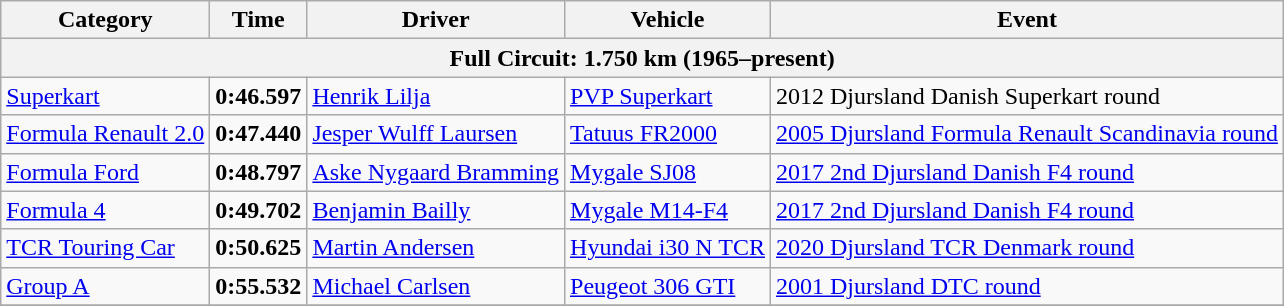<table class="wikitable">
<tr>
<th>Category</th>
<th>Time</th>
<th>Driver</th>
<th>Vehicle</th>
<th>Event</th>
</tr>
<tr>
<th colspan=5>Full Circuit: 1.750 km (1965–present)</th>
</tr>
<tr>
<td><a href='#'>Superkart</a></td>
<td><strong>0:46.597</strong></td>
<td><a href='#'>Henrik Lilja</a></td>
<td><a href='#'>PVP Superkart</a></td>
<td>2012 Djursland Danish Superkart round</td>
</tr>
<tr>
<td><a href='#'>Formula Renault 2.0</a></td>
<td><strong>0:47.440</strong></td>
<td><a href='#'>Jesper Wulff Laursen</a></td>
<td><a href='#'>Tatuus FR2000</a></td>
<td><a href='#'>2005 Djursland Formula Renault Scandinavia round</a></td>
</tr>
<tr>
<td><a href='#'>Formula Ford</a></td>
<td><strong>0:48.797</strong></td>
<td><a href='#'>Aske Nygaard Bramming</a></td>
<td><a href='#'>Mygale SJ08</a></td>
<td><a href='#'>2017 2nd Djursland Danish F4 round</a></td>
</tr>
<tr>
<td><a href='#'>Formula 4</a></td>
<td><strong>0:49.702</strong></td>
<td><a href='#'>Benjamin Bailly</a></td>
<td><a href='#'>Mygale M14-F4</a></td>
<td><a href='#'>2017 2nd Djursland Danish F4 round</a></td>
</tr>
<tr>
<td><a href='#'>TCR Touring Car</a></td>
<td><strong>0:50.625</strong></td>
<td><a href='#'>Martin Andersen</a></td>
<td><a href='#'>Hyundai i30 N TCR</a></td>
<td><a href='#'>2020 Djursland TCR Denmark round</a></td>
</tr>
<tr>
<td><a href='#'>Group A</a></td>
<td><strong>0:55.532</strong></td>
<td><a href='#'>Michael Carlsen</a></td>
<td><a href='#'>Peugeot 306 GTI</a></td>
<td><a href='#'>2001 Djursland DTC round</a></td>
</tr>
<tr>
</tr>
</table>
